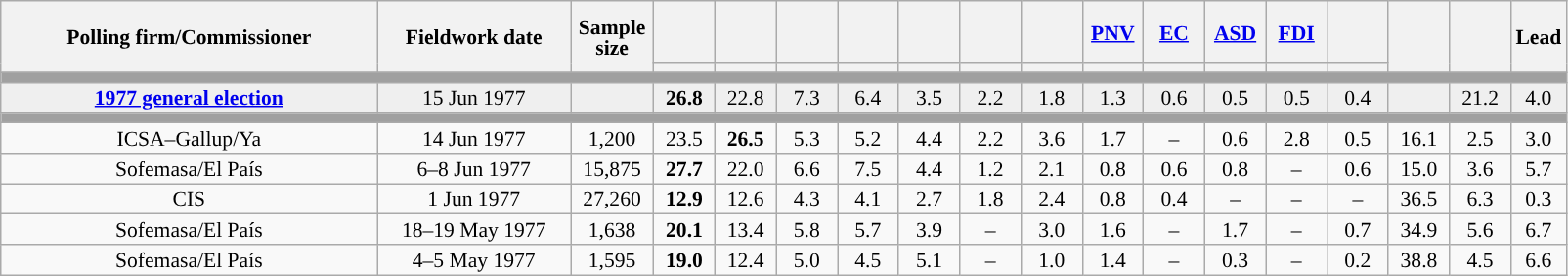<table class="wikitable collapsible collapsed" style="text-align:center; font-size:90%; line-height:14px;">
<tr style="height:42px;">
<th style="width:250px;" rowspan="2">Polling firm/Commissioner</th>
<th style="width:125px;" rowspan="2">Fieldwork date</th>
<th style="width:50px;" rowspan="2">Sample size</th>
<th style="width:35px;"></th>
<th style="width:35px;"></th>
<th style="width:35px;"></th>
<th style="width:35px;"></th>
<th style="width:35px;"></th>
<th style="width:35px;"></th>
<th style="width:35px;"></th>
<th style="width:35px;"><a href='#'>PNV</a></th>
<th style="width:35px;"><a href='#'>EC</a></th>
<th style="width:35px;"><a href='#'>ASD</a></th>
<th style="width:35px;"><a href='#'>FDI</a></th>
<th style="width:35px;"></th>
<th style="width:35px;" rowspan="2"></th>
<th style="width:35px;" rowspan="2"></th>
<th style="width:30px;" rowspan="2">Lead</th>
</tr>
<tr>
<th style="color:inherit;background:"></th>
<th style="color:inherit;background:"></th>
<th style="color:inherit;background:"></th>
<th style="color:inherit;background:"></th>
<th style="color:inherit;background:"></th>
<th style="color:inherit;background:"></th>
<th style="color:inherit;background:"></th>
<th style="color:inherit;background:"></th>
<th style="color:inherit;background:"></th>
<th style="color:inherit;background:"></th>
<th style="color:inherit;background:"></th>
<th style="color:inherit;background:"></th>
</tr>
<tr>
<td colspan="18" style="background:#A0A0A0"></td>
</tr>
<tr style="background:#EFEFEF;">
<td><strong><a href='#'>1977 general election</a></strong></td>
<td>15 Jun 1977</td>
<td></td>
<td><strong>26.8</strong></td>
<td>22.8</td>
<td>7.3</td>
<td>6.4</td>
<td>3.5</td>
<td>2.2</td>
<td>1.8</td>
<td>1.3</td>
<td>0.6</td>
<td>0.5</td>
<td>0.5</td>
<td>0.4</td>
<td></td>
<td>21.2</td>
<td style="background:">4.0</td>
</tr>
<tr>
<td colspan="18" style="background:#A0A0A0"></td>
</tr>
<tr>
<td>ICSA–Gallup/Ya</td>
<td>14 Jun 1977</td>
<td>1,200</td>
<td>23.5</td>
<td><strong>26.5</strong></td>
<td>5.3</td>
<td>5.2</td>
<td>4.4</td>
<td>2.2</td>
<td>3.6</td>
<td>1.7</td>
<td>–</td>
<td>0.6</td>
<td>2.8</td>
<td>0.5</td>
<td>16.1</td>
<td>2.5</td>
<td style="background:">3.0</td>
</tr>
<tr>
<td>Sofemasa/El País</td>
<td>6–8 Jun 1977</td>
<td>15,875</td>
<td><strong>27.7</strong></td>
<td>22.0</td>
<td>6.6</td>
<td>7.5</td>
<td>4.4</td>
<td>1.2</td>
<td>2.1</td>
<td>0.8</td>
<td>0.6</td>
<td>0.8</td>
<td>–</td>
<td>0.6</td>
<td>15.0</td>
<td>3.6</td>
<td style="background:">5.7</td>
</tr>
<tr>
<td>CIS</td>
<td>1 Jun 1977</td>
<td>27,260</td>
<td><strong>12.9</strong></td>
<td>12.6</td>
<td>4.3</td>
<td>4.1</td>
<td>2.7</td>
<td>1.8</td>
<td>2.4</td>
<td>0.8</td>
<td>0.4</td>
<td>–</td>
<td>–</td>
<td>–</td>
<td>36.5</td>
<td>6.3</td>
<td style="background:">0.3</td>
</tr>
<tr>
<td>Sofemasa/El País</td>
<td>18–19 May 1977</td>
<td>1,638</td>
<td><strong>20.1</strong></td>
<td>13.4</td>
<td>5.8</td>
<td>5.7</td>
<td>3.9</td>
<td>–</td>
<td>3.0</td>
<td>1.6</td>
<td>–</td>
<td>1.7</td>
<td>–</td>
<td>0.7</td>
<td>34.9</td>
<td>5.6</td>
<td style="background:">6.7</td>
</tr>
<tr>
<td>Sofemasa/El País</td>
<td>4–5 May 1977</td>
<td>1,595</td>
<td><strong>19.0</strong></td>
<td>12.4</td>
<td>5.0</td>
<td>4.5</td>
<td>5.1</td>
<td>–</td>
<td>1.0</td>
<td>1.4</td>
<td>–</td>
<td>0.3</td>
<td>–</td>
<td>0.2</td>
<td>38.8</td>
<td>4.5</td>
<td style="background:">6.6</td>
</tr>
</table>
